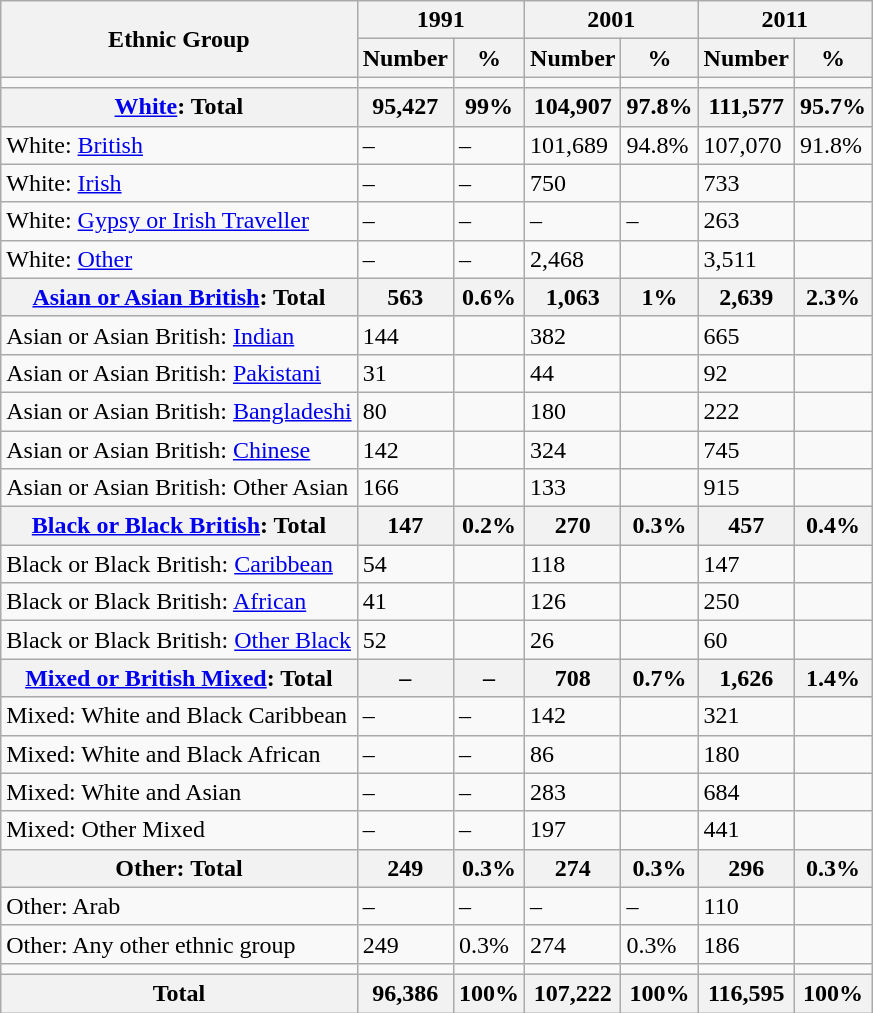<table class="wikitable sortable mw-collapsible mw-collapsed">
<tr>
<th rowspan="2">Ethnic Group</th>
<th colspan="2">1991</th>
<th colspan="2">2001</th>
<th colspan="2">2011</th>
</tr>
<tr>
<th>Number</th>
<th>%</th>
<th>Number</th>
<th>%</th>
<th>Number</th>
<th>%</th>
</tr>
<tr>
<td></td>
<td></td>
<td></td>
<td></td>
<td></td>
<td></td>
<td></td>
</tr>
<tr>
<th><a href='#'>White</a>: Total</th>
<th>95,427</th>
<th>99%</th>
<th>104,907</th>
<th>97.8%</th>
<th>111,577</th>
<th>95.7%</th>
</tr>
<tr>
<td>White: <a href='#'>British</a></td>
<td>–</td>
<td>–</td>
<td>101,689</td>
<td>94.8%</td>
<td>107,070</td>
<td>91.8%</td>
</tr>
<tr>
<td>White: <a href='#'>Irish</a></td>
<td>–</td>
<td>–</td>
<td>750</td>
<td></td>
<td>733</td>
<td></td>
</tr>
<tr>
<td>White: <a href='#'>Gypsy or Irish Traveller</a></td>
<td>–</td>
<td>–</td>
<td>–</td>
<td>–</td>
<td>263</td>
<td></td>
</tr>
<tr>
<td>White: <a href='#'>Other</a></td>
<td>–</td>
<td>–</td>
<td>2,468</td>
<td></td>
<td>3,511</td>
<td></td>
</tr>
<tr>
<th><a href='#'>Asian or Asian British</a>: Total</th>
<th>563</th>
<th>0.6%</th>
<th>1,063</th>
<th>1%</th>
<th>2,639</th>
<th>2.3%</th>
</tr>
<tr>
<td>Asian or Asian British: <a href='#'>Indian</a></td>
<td>144</td>
<td></td>
<td>382</td>
<td></td>
<td>665</td>
<td></td>
</tr>
<tr>
<td>Asian or Asian British: <a href='#'>Pakistani</a></td>
<td>31</td>
<td></td>
<td>44</td>
<td></td>
<td>92</td>
<td></td>
</tr>
<tr>
<td>Asian or Asian British: <a href='#'>Bangladeshi</a></td>
<td>80</td>
<td></td>
<td>180</td>
<td></td>
<td>222</td>
<td></td>
</tr>
<tr>
<td>Asian or Asian British: <a href='#'>Chinese</a></td>
<td>142</td>
<td></td>
<td>324</td>
<td></td>
<td>745</td>
<td></td>
</tr>
<tr>
<td>Asian or Asian British: Other Asian</td>
<td>166</td>
<td></td>
<td>133</td>
<td></td>
<td>915</td>
<td></td>
</tr>
<tr>
<th><a href='#'>Black or Black British</a>: Total</th>
<th>147</th>
<th>0.2%</th>
<th>270</th>
<th>0.3%</th>
<th>457</th>
<th>0.4%</th>
</tr>
<tr>
<td>Black or Black British: <a href='#'>Caribbean</a></td>
<td>54</td>
<td></td>
<td>118</td>
<td></td>
<td>147</td>
<td></td>
</tr>
<tr>
<td>Black or Black British: <a href='#'>African</a></td>
<td>41</td>
<td></td>
<td>126</td>
<td></td>
<td>250</td>
<td></td>
</tr>
<tr>
<td>Black or Black British: <a href='#'>Other Black</a></td>
<td>52</td>
<td></td>
<td>26</td>
<td></td>
<td>60</td>
<td></td>
</tr>
<tr>
<th><a href='#'>Mixed or British Mixed</a>: Total</th>
<th>–</th>
<th>–</th>
<th>708</th>
<th>0.7%</th>
<th>1,626</th>
<th>1.4%</th>
</tr>
<tr>
<td>Mixed: White and Black Caribbean</td>
<td>–</td>
<td>–</td>
<td>142</td>
<td></td>
<td>321</td>
<td></td>
</tr>
<tr>
<td>Mixed: White and Black African</td>
<td>–</td>
<td>–</td>
<td>86</td>
<td></td>
<td>180</td>
<td></td>
</tr>
<tr>
<td>Mixed: White and Asian</td>
<td>–</td>
<td>–</td>
<td>283</td>
<td></td>
<td>684</td>
<td></td>
</tr>
<tr>
<td>Mixed: Other Mixed</td>
<td>–</td>
<td>–</td>
<td>197</td>
<td></td>
<td>441</td>
<td></td>
</tr>
<tr>
<th>Other: Total</th>
<th>249</th>
<th>0.3%</th>
<th>274</th>
<th>0.3%</th>
<th>296</th>
<th>0.3%</th>
</tr>
<tr>
<td>Other: Arab</td>
<td>–</td>
<td>–</td>
<td>–</td>
<td>–</td>
<td>110</td>
<td></td>
</tr>
<tr>
<td>Other: Any other ethnic group</td>
<td>249</td>
<td>0.3%</td>
<td>274</td>
<td>0.3%</td>
<td>186</td>
<td></td>
</tr>
<tr>
<td></td>
<td></td>
<td></td>
<td></td>
<td></td>
<td></td>
<td></td>
</tr>
<tr>
<th>Total</th>
<th>96,386</th>
<th>100%</th>
<th>107,222</th>
<th>100%</th>
<th>116,595</th>
<th>100%</th>
</tr>
</table>
